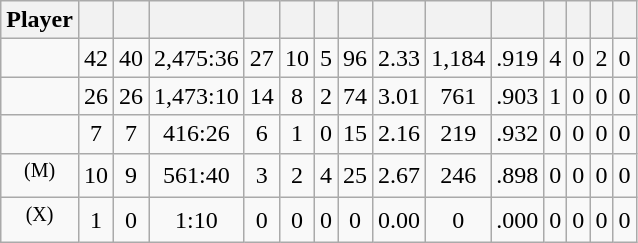<table class="wikitable sortable" style="text-align:center;">
<tr>
<th>Player</th>
<th></th>
<th></th>
<th></th>
<th></th>
<th></th>
<th></th>
<th></th>
<th></th>
<th></th>
<th></th>
<th></th>
<th></th>
<th></th>
<th></th>
</tr>
<tr>
<td></td>
<td>42</td>
<td>40</td>
<td>2,475:36</td>
<td>27</td>
<td>10</td>
<td>5</td>
<td>96</td>
<td>2.33</td>
<td>1,184</td>
<td>.919</td>
<td>4</td>
<td>0</td>
<td>2</td>
<td>0</td>
</tr>
<tr>
<td></td>
<td>26</td>
<td>26</td>
<td>1,473:10</td>
<td>14</td>
<td>8</td>
<td>2</td>
<td>74</td>
<td>3.01</td>
<td>761</td>
<td>.903</td>
<td>1</td>
<td>0</td>
<td>0</td>
<td>0</td>
</tr>
<tr>
<td></td>
<td>7</td>
<td>7</td>
<td>416:26</td>
<td>6</td>
<td>1</td>
<td>0</td>
<td>15</td>
<td>2.16</td>
<td>219</td>
<td>.932</td>
<td>0</td>
<td>0</td>
<td>0</td>
<td>0</td>
</tr>
<tr>
<td> <sup>(M)</sup></td>
<td>10</td>
<td>9</td>
<td>561:40</td>
<td>3</td>
<td>2</td>
<td>4</td>
<td>25</td>
<td>2.67</td>
<td>246</td>
<td>.898</td>
<td>0</td>
<td>0</td>
<td>0</td>
<td>0</td>
</tr>
<tr>
<td> <sup>(X)</sup></td>
<td>1</td>
<td>0</td>
<td>1:10</td>
<td>0</td>
<td>0</td>
<td>0</td>
<td>0</td>
<td>0.00</td>
<td>0</td>
<td>.000</td>
<td>0</td>
<td>0</td>
<td>0</td>
<td>0</td>
</tr>
</table>
